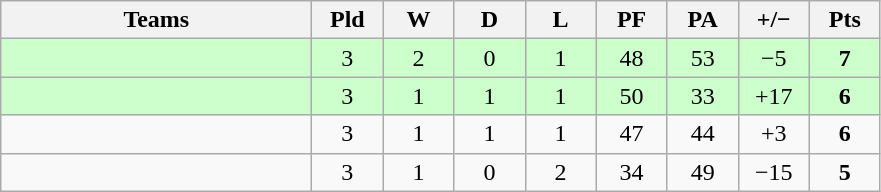<table class="wikitable" style="text-align: center;">
<tr>
<th width="200">Teams</th>
<th width="40">Pld</th>
<th width="40">W</th>
<th width="40">D</th>
<th width="40">L</th>
<th width="40">PF</th>
<th width="40">PA</th>
<th width="40">+/−</th>
<th width="40">Pts</th>
</tr>
<tr bgcolor=ccffcc>
<td align=left></td>
<td>3</td>
<td>2</td>
<td>0</td>
<td>1</td>
<td>48</td>
<td>53</td>
<td>−5</td>
<td><strong>7</strong></td>
</tr>
<tr bgcolor=ccffcc>
<td align=left></td>
<td>3</td>
<td>1</td>
<td>1</td>
<td>1</td>
<td>50</td>
<td>33</td>
<td>+17</td>
<td><strong>6</strong></td>
</tr>
<tr>
<td align=left></td>
<td>3</td>
<td>1</td>
<td>1</td>
<td>1</td>
<td>47</td>
<td>44</td>
<td>+3</td>
<td><strong>6</strong></td>
</tr>
<tr>
<td align=left></td>
<td>3</td>
<td>1</td>
<td>0</td>
<td>2</td>
<td>34</td>
<td>49</td>
<td>−15</td>
<td><strong>5</strong></td>
</tr>
</table>
